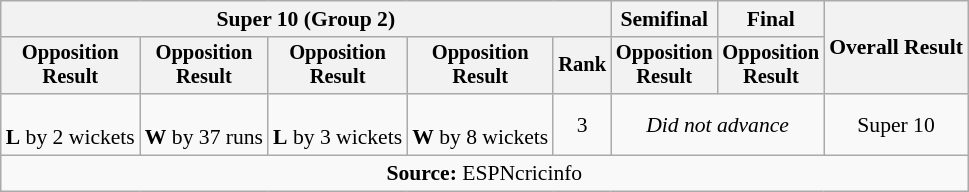<table class=wikitable style=font-size:90%;text-align:center>
<tr>
<th colspan=5>Super 10 (Group 2)</th>
<th>Semifinal</th>
<th>Final</th>
<th rowspan=2>Overall Result</th>
</tr>
<tr style=font-size:95%>
<th>Opposition<br>Result</th>
<th>Opposition<br>Result</th>
<th>Opposition<br>Result</th>
<th>Opposition<br>Result</th>
<th>Rank</th>
<th>Opposition<br>Result</th>
<th>Opposition<br>Result</th>
</tr>
<tr>
<td><br><strong>L</strong> by 2 wickets</td>
<td><br><strong>W</strong> by 37 runs</td>
<td><br><strong>L</strong> by 3 wickets</td>
<td><br><strong>W</strong> by 8 wickets</td>
<td>3</td>
<td colspan=2><em>Did not advance</em></td>
<td>Super 10</td>
</tr>
<tr>
<td colspan="11"><strong>Source:</strong> ESPNcricinfo</td>
</tr>
</table>
